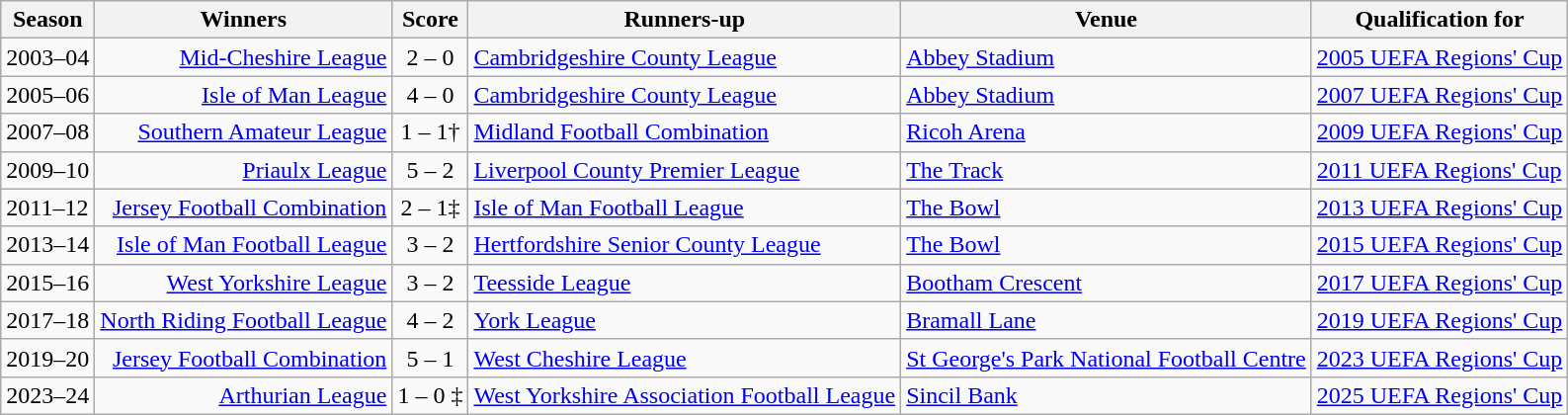<table class="wikitable">
<tr>
<th>Season</th>
<th>Winners</th>
<th>Score</th>
<th>Runners-up</th>
<th>Venue</th>
<th>Qualification for</th>
</tr>
<tr>
<td>2003–04</td>
<td align="right"><a href='#'>Mid-Cheshire League</a></td>
<td style="text-align:center;">2 – 0</td>
<td><a href='#'>Cambridgeshire County League</a></td>
<td><a href='#'>Abbey Stadium</a></td>
<td><a href='#'>2005 UEFA Regions' Cup</a></td>
</tr>
<tr>
<td>2005–06</td>
<td align="right"><a href='#'>Isle of Man League</a></td>
<td style="text-align:center;">4 – 0</td>
<td><a href='#'>Cambridgeshire County League</a></td>
<td><a href='#'>Abbey Stadium</a></td>
<td><a href='#'>2007 UEFA Regions' Cup</a></td>
</tr>
<tr>
<td>2007–08</td>
<td align="right"><a href='#'>Southern Amateur League</a></td>
<td style="text-align:center;">1 – 1†</td>
<td><a href='#'>Midland Football Combination</a></td>
<td><a href='#'>Ricoh Arena</a></td>
<td><a href='#'>2009 UEFA Regions' Cup</a></td>
</tr>
<tr>
<td>2009–10</td>
<td align="right"><a href='#'>Priaulx League</a></td>
<td style="text-align:center;">5 – 2</td>
<td><a href='#'>Liverpool County Premier League</a></td>
<td><a href='#'>The Track</a></td>
<td><a href='#'>2011 UEFA Regions' Cup</a></td>
</tr>
<tr>
<td>2011–12</td>
<td align="right"><a href='#'>Jersey Football Combination</a></td>
<td style="text-align:center;">2 – 1‡</td>
<td><a href='#'>Isle of Man Football League</a></td>
<td><a href='#'>The Bowl</a></td>
<td><a href='#'>2013 UEFA Regions' Cup</a></td>
</tr>
<tr>
<td>2013–14</td>
<td align="right"><a href='#'>Isle of Man Football League</a></td>
<td style="text-align:center;">3 – 2</td>
<td><a href='#'>Hertfordshire Senior County League</a></td>
<td><a href='#'>The Bowl</a></td>
<td><a href='#'>2015 UEFA Regions' Cup</a></td>
</tr>
<tr>
<td>2015–16</td>
<td align="right"><a href='#'>West Yorkshire League</a></td>
<td style="text-align:center;">3 – 2</td>
<td><a href='#'>Teesside League</a></td>
<td><a href='#'>Bootham Crescent</a></td>
<td><a href='#'>2017 UEFA Regions' Cup</a></td>
</tr>
<tr>
<td>2017–18</td>
<td align="right"><a href='#'>North Riding Football League</a></td>
<td style="text-align:center;">4 – 2</td>
<td><a href='#'>York League</a></td>
<td><a href='#'>Bramall Lane</a></td>
<td><a href='#'>2019 UEFA Regions' Cup</a></td>
</tr>
<tr>
<td>2019–20</td>
<td align="right"><a href='#'>Jersey Football Combination</a></td>
<td style="text-align:center;">5 – 1</td>
<td><a href='#'>West Cheshire League</a></td>
<td><a href='#'>St George's Park National Football Centre</a></td>
<td><a href='#'>2023 UEFA Regions' Cup</a></td>
</tr>
<tr>
<td>2023–24</td>
<td align="right"><a href='#'>Arthurian League</a></td>
<td style="text-align:center;">1 – 0 ‡</td>
<td><a href='#'>West Yorkshire Association Football League</a></td>
<td><a href='#'>Sincil Bank</a></td>
<td><a href='#'>2025 UEFA Regions' Cup</a></td>
</tr>
</table>
